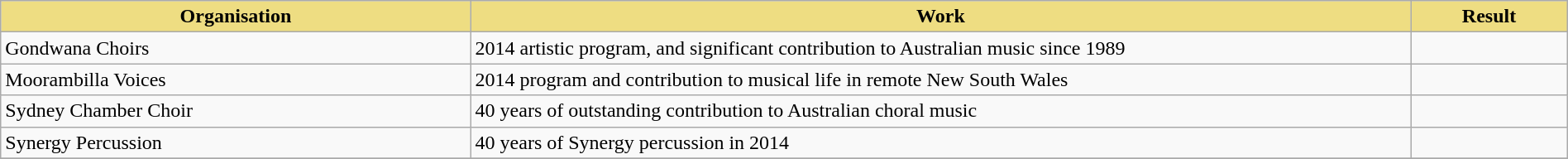<table class="wikitable" width=100%>
<tr>
<th style="width:30%;background:#EEDD82;">Organisation</th>
<th style="width:60%;background:#EEDD82;">Work</th>
<th style="width:10%;background:#EEDD82;">Result<br></th>
</tr>
<tr>
<td>Gondwana Choirs</td>
<td>2014 artistic program, and significant contribution to Australian music since 1989</td>
<td></td>
</tr>
<tr>
<td>Moorambilla Voices</td>
<td>2014 program and contribution to musical life in remote New South Wales</td>
<td></td>
</tr>
<tr>
<td>Sydney Chamber Choir</td>
<td>40 years of outstanding contribution to Australian choral music</td>
<td></td>
</tr>
<tr>
<td>Synergy Percussion</td>
<td>40 years of Synergy percussion in 2014</td>
<td></td>
</tr>
<tr>
</tr>
</table>
